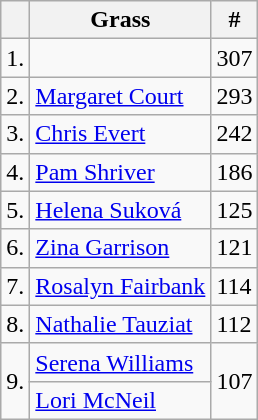<table class="wikitable" style="display:inline-table">
<tr>
<th></th>
<th>Grass</th>
<th>#</th>
</tr>
<tr>
<td>1.</td>
<td></td>
<td>307</td>
</tr>
<tr>
<td>2.</td>
<td> <a href='#'>Margaret Court</a></td>
<td>293</td>
</tr>
<tr>
<td>3.</td>
<td> <a href='#'>Chris Evert</a></td>
<td>242</td>
</tr>
<tr>
<td>4.</td>
<td> <a href='#'>Pam Shriver</a></td>
<td>186</td>
</tr>
<tr>
<td>5.</td>
<td> <a href='#'>Helena Suková</a></td>
<td>125</td>
</tr>
<tr>
<td>6.</td>
<td> <a href='#'>Zina Garrison</a></td>
<td>121</td>
</tr>
<tr>
<td>7.</td>
<td> <a href='#'>Rosalyn Fairbank</a></td>
<td>114</td>
</tr>
<tr>
<td>8.</td>
<td> <a href='#'>Nathalie Tauziat</a></td>
<td>112</td>
</tr>
<tr>
<td rowspan=2>9.</td>
<td> <a href='#'>Serena Williams</a></td>
<td rowspan=2>107</td>
</tr>
<tr>
<td> <a href='#'>Lori McNeil</a></td>
</tr>
</table>
